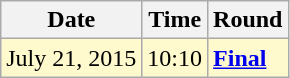<table class="wikitable">
<tr>
<th>Date</th>
<th>Time</th>
<th>Round</th>
</tr>
<tr style=background:lemonchiffon>
<td>July 21, 2015</td>
<td>10:10</td>
<td><strong><a href='#'>Final</a></strong></td>
</tr>
</table>
